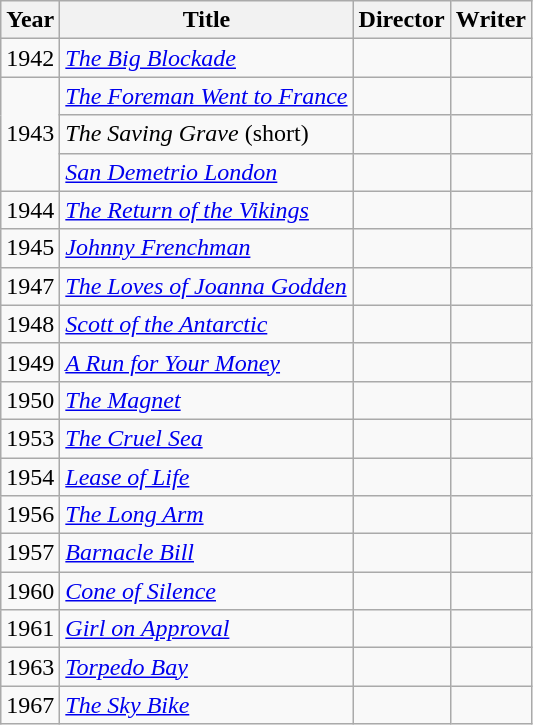<table class="wikitable">
<tr>
<th>Year</th>
<th>Title</th>
<th>Director</th>
<th>Writer</th>
</tr>
<tr>
<td>1942</td>
<td><em><a href='#'>The Big Blockade</a></em></td>
<td></td>
<td></td>
</tr>
<tr>
<td rowspan=3>1943</td>
<td><em><a href='#'>The Foreman Went to France</a></em></td>
<td></td>
<td></td>
</tr>
<tr>
<td><em>The Saving Grave</em> (short)</td>
<td></td>
<td></td>
</tr>
<tr>
<td><em><a href='#'>San Demetrio London</a></em></td>
<td></td>
<td></td>
</tr>
<tr>
<td>1944</td>
<td><em><a href='#'>The Return of the Vikings</a></em></td>
<td></td>
<td></td>
</tr>
<tr>
<td>1945</td>
<td><em><a href='#'>Johnny Frenchman</a></em></td>
<td></td>
<td></td>
</tr>
<tr>
<td>1947</td>
<td><em><a href='#'>The Loves of Joanna Godden</a></em></td>
<td></td>
<td></td>
</tr>
<tr>
<td>1948</td>
<td><em><a href='#'>Scott of the Antarctic</a></em></td>
<td></td>
<td></td>
</tr>
<tr>
<td>1949</td>
<td><em><a href='#'>A Run for Your Money</a></em></td>
<td></td>
<td></td>
</tr>
<tr>
<td>1950</td>
<td><em><a href='#'>The Magnet</a></em></td>
<td></td>
<td></td>
</tr>
<tr>
<td>1953</td>
<td><em><a href='#'>The Cruel Sea</a></em></td>
<td></td>
<td></td>
</tr>
<tr>
<td>1954</td>
<td><em><a href='#'>Lease of Life</a></em></td>
<td></td>
<td></td>
</tr>
<tr>
<td>1956</td>
<td><em><a href='#'>The Long Arm</a></em></td>
<td></td>
<td></td>
</tr>
<tr>
<td>1957</td>
<td><em><a href='#'>Barnacle Bill</a></em></td>
<td></td>
<td></td>
</tr>
<tr>
<td>1960</td>
<td><em><a href='#'>Cone of Silence</a></em></td>
<td></td>
<td></td>
</tr>
<tr>
<td>1961</td>
<td><em><a href='#'>Girl on Approval</a></em></td>
<td></td>
<td></td>
</tr>
<tr>
<td>1963</td>
<td><em><a href='#'>Torpedo Bay</a></em></td>
<td></td>
<td></td>
</tr>
<tr>
<td>1967</td>
<td><em><a href='#'>The Sky Bike</a></em></td>
<td></td>
<td></td>
</tr>
</table>
